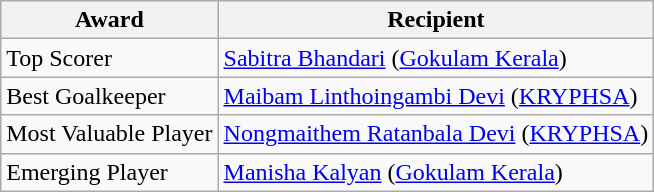<table class=wikitable>
<tr>
<th>Award</th>
<th>Recipient</th>
</tr>
<tr>
<td>Top Scorer</td>
<td><a href='#'>Sabitra Bhandari</a> (<a href='#'>Gokulam Kerala</a>)</td>
</tr>
<tr>
<td>Best Goalkeeper</td>
<td><a href='#'>Maibam Linthoingambi Devi</a> (<a href='#'>KRYPHSA</a>)</td>
</tr>
<tr>
<td>Most Valuable Player</td>
<td><a href='#'>Nongmaithem Ratanbala Devi</a> (<a href='#'>KRYPHSA</a>)</td>
</tr>
<tr>
<td>Emerging Player</td>
<td><a href='#'>Manisha Kalyan</a> (<a href='#'>Gokulam Kerala</a>)</td>
</tr>
</table>
